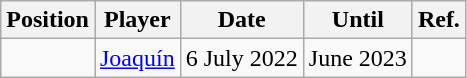<table class="wikitable">
<tr>
<th>Position</th>
<th>Player</th>
<th>Date</th>
<th>Until</th>
<th>Ref.</th>
</tr>
<tr>
<td align="center"></td>
<td> <a href='#'>Joaquín</a></td>
<td>6 July 2022</td>
<td>June 2023</td>
<td></td>
</tr>
</table>
